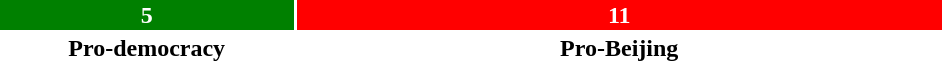<table style="width:50%; text-align:center;">
<tr style="color:white;">
<td style="background:green; width:31.25%;"><strong>5</strong></td>
<td style="background:red; width:68.75%;"><strong>11</strong></td>
</tr>
<tr>
<td><span><strong>Pro-democracy</strong></span></td>
<td><span><strong>Pro-Beijing</strong></span></td>
</tr>
</table>
